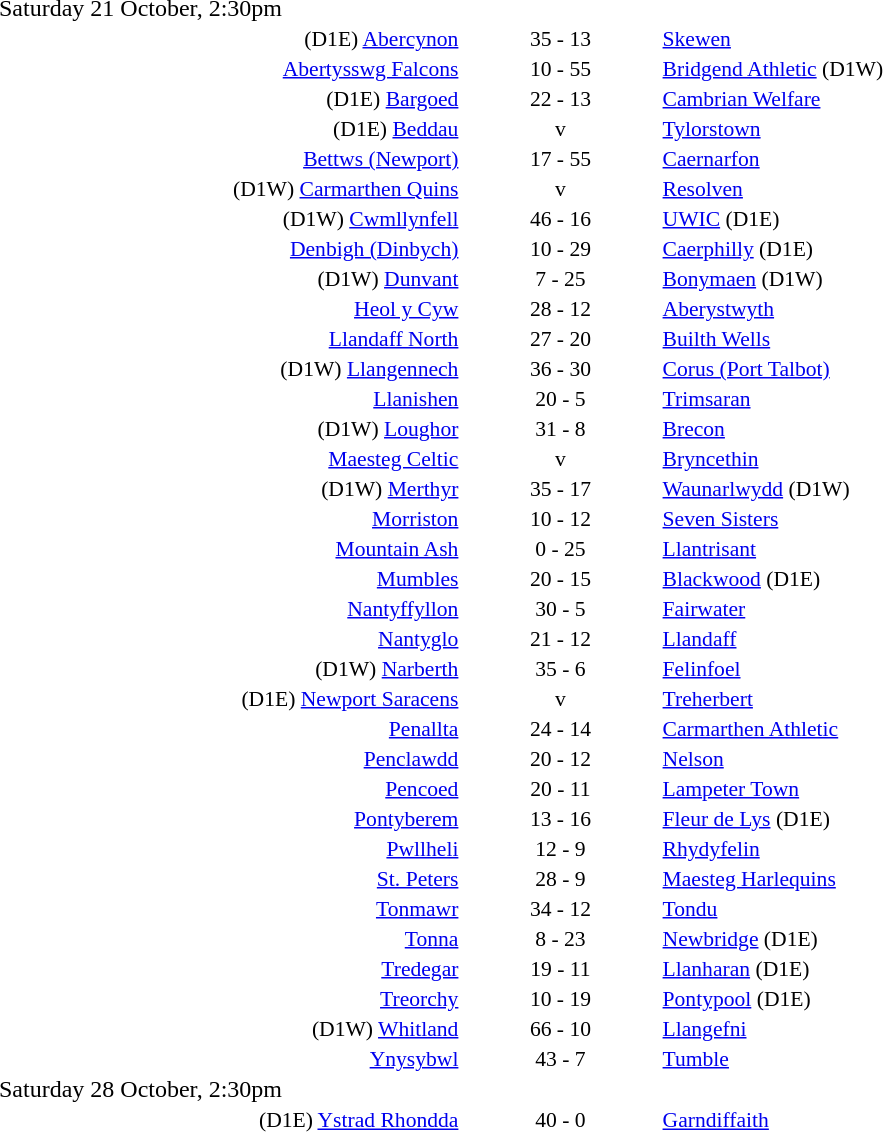<table style="width:70%;" cellspacing="1">
<tr>
<th width=35%></th>
<th width=15%></th>
<th></th>
</tr>
<tr>
<td>Saturday 21 October, 2:30pm</td>
</tr>
<tr style=font-size:90%>
<td align=right>(D1E) <a href='#'>Abercynon</a></td>
<td align=center>35 - 13</td>
<td><a href='#'>Skewen</a></td>
</tr>
<tr style=font-size:90%>
<td align=right><a href='#'>Abertysswg Falcons</a></td>
<td align=center>10 - 55</td>
<td><a href='#'>Bridgend Athletic</a> (D1W)</td>
</tr>
<tr style=font-size:90%>
<td align=right>(D1E) <a href='#'>Bargoed</a></td>
<td align=center>22 - 13</td>
<td><a href='#'>Cambrian Welfare</a></td>
</tr>
<tr style=font-size:90%>
<td align=right>(D1E) <a href='#'>Beddau</a></td>
<td align=center>v</td>
<td><a href='#'>Tylorstown</a></td>
</tr>
<tr style=font-size:90%>
<td align=right><a href='#'>Bettws (Newport)</a></td>
<td align=center>17 - 55</td>
<td><a href='#'>Caernarfon</a></td>
</tr>
<tr style=font-size:90%>
<td align=right>(D1W) <a href='#'>Carmarthen Quins</a></td>
<td align=center>v</td>
<td><a href='#'>Resolven</a></td>
</tr>
<tr style=font-size:90%>
<td align=right>(D1W) <a href='#'>Cwmllynfell</a></td>
<td align=center>46 - 16</td>
<td><a href='#'>UWIC</a> (D1E)</td>
</tr>
<tr style=font-size:90%>
<td align=right><a href='#'>Denbigh (Dinbych)</a></td>
<td align=center>10 - 29</td>
<td><a href='#'>Caerphilly</a> (D1E)</td>
</tr>
<tr style=font-size:90%>
<td align=right>(D1W) <a href='#'>Dunvant</a></td>
<td align=center>7 - 25</td>
<td><a href='#'>Bonymaen</a> (D1W)</td>
</tr>
<tr style=font-size:90%>
<td align=right><a href='#'>Heol y Cyw</a></td>
<td align=center>28 - 12</td>
<td><a href='#'>Aberystwyth</a></td>
</tr>
<tr style=font-size:90%>
<td align=right><a href='#'>Llandaff North</a></td>
<td align=center>27 - 20</td>
<td><a href='#'>Builth Wells</a></td>
</tr>
<tr style=font-size:90%>
<td align=right>(D1W) <a href='#'>Llangennech</a></td>
<td align=center>36 - 30</td>
<td><a href='#'>Corus (Port Talbot)</a></td>
</tr>
<tr style=font-size:90%>
<td align=right><a href='#'>Llanishen</a></td>
<td align=center>20 - 5</td>
<td><a href='#'>Trimsaran</a></td>
</tr>
<tr style=font-size:90%>
<td align=right>(D1W) <a href='#'>Loughor</a></td>
<td align=center>31 - 8</td>
<td><a href='#'>Brecon</a></td>
</tr>
<tr style=font-size:90%>
<td align=right><a href='#'>Maesteg Celtic</a></td>
<td align=center>v</td>
<td><a href='#'>Bryncethin</a></td>
</tr>
<tr style=font-size:90%>
<td align=right>(D1W) <a href='#'>Merthyr</a></td>
<td align=center>35 - 17</td>
<td><a href='#'>Waunarlwydd</a> (D1W)</td>
</tr>
<tr style=font-size:90%>
<td align=right><a href='#'>Morriston</a></td>
<td align=center>10 - 12</td>
<td><a href='#'>Seven Sisters</a></td>
</tr>
<tr style=font-size:90%>
<td align=right><a href='#'>Mountain Ash</a></td>
<td align=center>0 - 25</td>
<td><a href='#'>Llantrisant</a></td>
</tr>
<tr style=font-size:90%>
<td align=right><a href='#'>Mumbles</a></td>
<td align=center>20 - 15</td>
<td><a href='#'>Blackwood</a> (D1E)</td>
</tr>
<tr style=font-size:90%>
<td align=right><a href='#'>Nantyffyllon</a></td>
<td align=center>30 - 5</td>
<td><a href='#'>Fairwater</a></td>
</tr>
<tr style=font-size:90%>
<td align=right><a href='#'>Nantyglo</a></td>
<td align=center>21 - 12</td>
<td><a href='#'>Llandaff</a></td>
</tr>
<tr style=font-size:90%>
<td align=right>(D1W) <a href='#'>Narberth</a></td>
<td align=center>35 - 6</td>
<td><a href='#'>Felinfoel</a></td>
</tr>
<tr style=font-size:90%>
<td align=right>(D1E) <a href='#'>Newport Saracens</a></td>
<td align=center>v</td>
<td><a href='#'>Treherbert</a></td>
</tr>
<tr style=font-size:90%>
<td align=right><a href='#'>Penallta</a></td>
<td align=center>24 - 14</td>
<td><a href='#'>Carmarthen Athletic</a></td>
</tr>
<tr style=font-size:90%>
<td align=right><a href='#'>Penclawdd</a></td>
<td align=center>20 - 12</td>
<td><a href='#'>Nelson</a></td>
</tr>
<tr style=font-size:90%>
<td align=right><a href='#'>Pencoed</a></td>
<td align=center>20 - 11</td>
<td><a href='#'>Lampeter Town</a></td>
</tr>
<tr style=font-size:90%>
<td align=right><a href='#'>Pontyberem</a></td>
<td align=center>13 - 16</td>
<td><a href='#'>Fleur de Lys</a> (D1E)</td>
</tr>
<tr style=font-size:90%>
<td align=right><a href='#'>Pwllheli</a></td>
<td align=center>12 - 9</td>
<td><a href='#'>Rhydyfelin</a></td>
</tr>
<tr style=font-size:90%>
<td align=right><a href='#'>St. Peters</a></td>
<td align=center>28 - 9</td>
<td><a href='#'>Maesteg Harlequins</a></td>
</tr>
<tr style=font-size:90%>
<td align=right><a href='#'>Tonmawr</a></td>
<td align=center>34 - 12</td>
<td><a href='#'>Tondu</a></td>
</tr>
<tr style=font-size:90%>
<td align=right><a href='#'>Tonna</a></td>
<td align=center>8 - 23</td>
<td><a href='#'>Newbridge</a> (D1E)</td>
</tr>
<tr style=font-size:90%>
<td align=right><a href='#'>Tredegar</a></td>
<td align=center>19 - 11</td>
<td><a href='#'>Llanharan</a> (D1E)</td>
</tr>
<tr style=font-size:90%>
<td align=right><a href='#'>Treorchy</a></td>
<td align=center>10 - 19</td>
<td><a href='#'>Pontypool</a> (D1E)</td>
</tr>
<tr style=font-size:90%>
<td align=right>(D1W) <a href='#'>Whitland</a></td>
<td align=center>66 - 10</td>
<td><a href='#'>Llangefni</a></td>
</tr>
<tr style=font-size:90%>
<td align=right><a href='#'>Ynysybwl</a></td>
<td align=center>43 - 7</td>
<td><a href='#'>Tumble</a></td>
</tr>
<tr>
<td>Saturday 28 October, 2:30pm</td>
</tr>
<tr style=font-size:90%>
<td align=right>(D1E) <a href='#'>Ystrad Rhondda</a></td>
<td align=center>40 - 0</td>
<td><a href='#'>Garndiffaith</a></td>
</tr>
</table>
